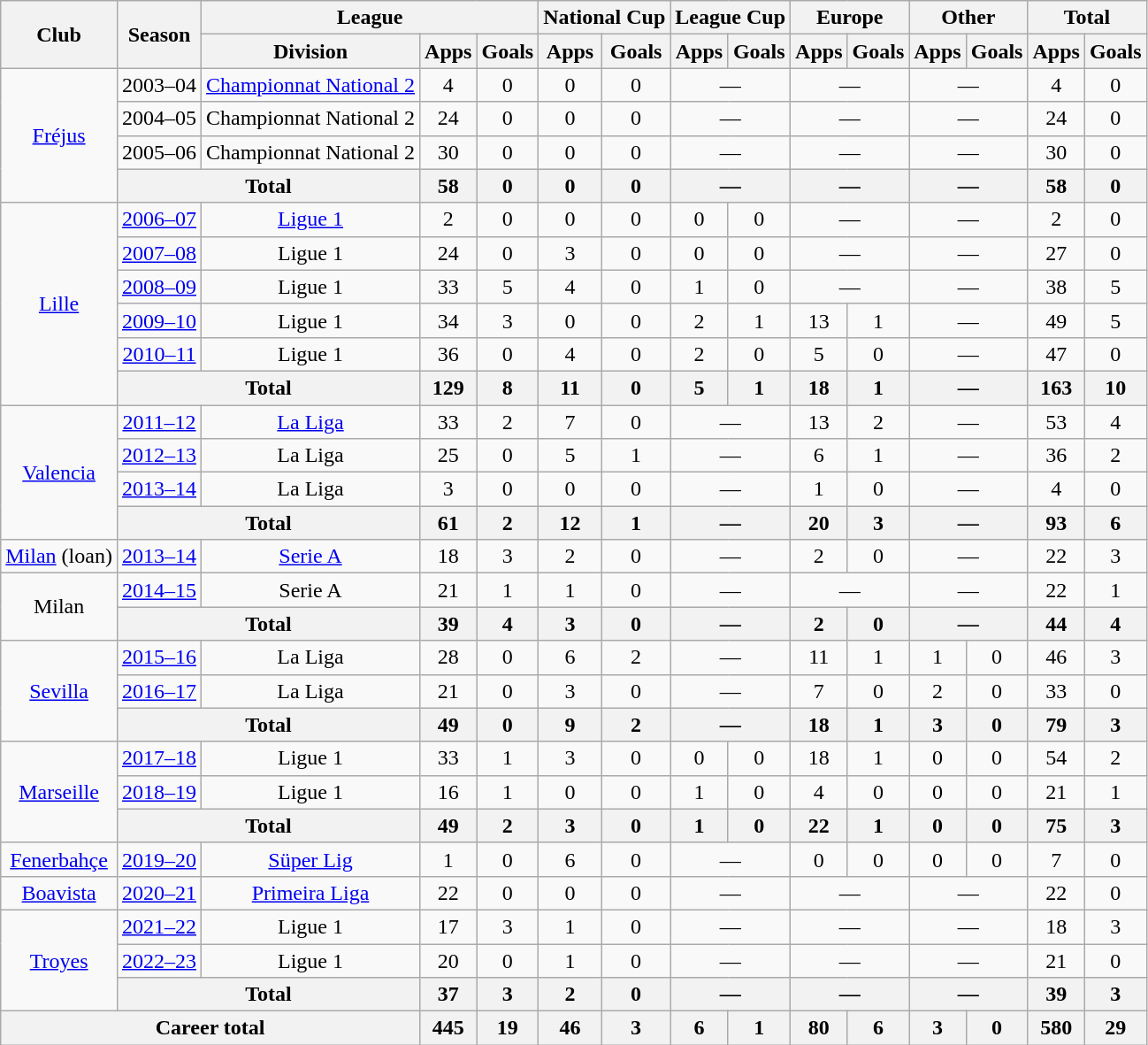<table class="wikitable" style="text-align:center">
<tr>
<th rowspan="2">Club</th>
<th rowspan="2">Season</th>
<th colspan="3">League</th>
<th colspan="2">National Cup</th>
<th colspan="2">League Cup</th>
<th colspan="2">Europe</th>
<th colspan="2">Other</th>
<th colspan="2">Total</th>
</tr>
<tr>
<th>Division</th>
<th>Apps</th>
<th>Goals</th>
<th>Apps</th>
<th>Goals</th>
<th>Apps</th>
<th>Goals</th>
<th>Apps</th>
<th>Goals</th>
<th>Apps</th>
<th>Goals</th>
<th>Apps</th>
<th>Goals</th>
</tr>
<tr>
<td rowspan="4"><a href='#'>Fréjus</a></td>
<td>2003–04</td>
<td><a href='#'>Championnat National 2</a></td>
<td>4</td>
<td>0</td>
<td>0</td>
<td>0</td>
<td colspan="2">—</td>
<td colspan="2">—</td>
<td colspan="2">—</td>
<td>4</td>
<td>0</td>
</tr>
<tr>
<td>2004–05</td>
<td>Championnat National 2</td>
<td>24</td>
<td>0</td>
<td>0</td>
<td>0</td>
<td colspan="2">—</td>
<td colspan="2">—</td>
<td colspan="2">—</td>
<td>24</td>
<td>0</td>
</tr>
<tr>
<td>2005–06</td>
<td>Championnat National 2</td>
<td>30</td>
<td>0</td>
<td>0</td>
<td>0</td>
<td colspan="2">—</td>
<td colspan="2">—</td>
<td colspan="2">—</td>
<td>30</td>
<td>0</td>
</tr>
<tr>
<th colspan="2">Total</th>
<th>58</th>
<th>0</th>
<th>0</th>
<th>0</th>
<th colspan="2">—</th>
<th colspan="2">—</th>
<th colspan="2">—</th>
<th>58</th>
<th>0</th>
</tr>
<tr>
<td rowspan="6"><a href='#'>Lille</a></td>
<td><a href='#'>2006–07</a></td>
<td><a href='#'>Ligue 1</a></td>
<td>2</td>
<td>0</td>
<td>0</td>
<td>0</td>
<td>0</td>
<td>0</td>
<td colspan="2">—</td>
<td colspan="2">—</td>
<td>2</td>
<td>0</td>
</tr>
<tr>
<td><a href='#'>2007–08</a></td>
<td>Ligue 1</td>
<td>24</td>
<td>0</td>
<td>3</td>
<td>0</td>
<td>0</td>
<td>0</td>
<td colspan="2">—</td>
<td colspan="2">—</td>
<td>27</td>
<td>0</td>
</tr>
<tr>
<td><a href='#'>2008–09</a></td>
<td>Ligue 1</td>
<td>33</td>
<td>5</td>
<td>4</td>
<td>0</td>
<td>1</td>
<td>0</td>
<td colspan="2">—</td>
<td colspan="2">—</td>
<td>38</td>
<td>5</td>
</tr>
<tr>
<td><a href='#'>2009–10</a></td>
<td>Ligue 1</td>
<td>34</td>
<td>3</td>
<td>0</td>
<td>0</td>
<td>2</td>
<td>1</td>
<td>13</td>
<td>1</td>
<td colspan="2">—</td>
<td>49</td>
<td>5</td>
</tr>
<tr>
<td><a href='#'>2010–11</a></td>
<td>Ligue 1</td>
<td>36</td>
<td>0</td>
<td>4</td>
<td>0</td>
<td>2</td>
<td>0</td>
<td>5</td>
<td>0</td>
<td colspan="2">—</td>
<td>47</td>
<td>0</td>
</tr>
<tr>
<th colspan="2">Total</th>
<th>129</th>
<th>8</th>
<th>11</th>
<th>0</th>
<th>5</th>
<th>1</th>
<th>18</th>
<th>1</th>
<th colspan="2">—</th>
<th>163</th>
<th>10</th>
</tr>
<tr>
<td rowspan="4"><a href='#'>Valencia</a></td>
<td><a href='#'>2011–12</a></td>
<td><a href='#'>La Liga</a></td>
<td>33</td>
<td>2</td>
<td>7</td>
<td>0</td>
<td colspan="2">—</td>
<td>13</td>
<td>2</td>
<td colspan="2">—</td>
<td>53</td>
<td>4</td>
</tr>
<tr>
<td><a href='#'>2012–13</a></td>
<td>La Liga</td>
<td>25</td>
<td>0</td>
<td>5</td>
<td>1</td>
<td colspan="2">—</td>
<td>6</td>
<td>1</td>
<td colspan="2">—</td>
<td>36</td>
<td>2</td>
</tr>
<tr>
<td><a href='#'>2013–14</a></td>
<td>La Liga</td>
<td>3</td>
<td>0</td>
<td>0</td>
<td>0</td>
<td colspan="2">—</td>
<td>1</td>
<td>0</td>
<td colspan="2">—</td>
<td>4</td>
<td>0</td>
</tr>
<tr>
<th colspan="2">Total</th>
<th>61</th>
<th>2</th>
<th>12</th>
<th>1</th>
<th colspan="2">—</th>
<th>20</th>
<th>3</th>
<th colspan="2">—</th>
<th>93</th>
<th>6</th>
</tr>
<tr>
<td><a href='#'>Milan</a> (loan)</td>
<td><a href='#'>2013–14</a></td>
<td><a href='#'>Serie A</a></td>
<td>18</td>
<td>3</td>
<td>2</td>
<td>0</td>
<td colspan="2">—</td>
<td>2</td>
<td>0</td>
<td colspan="2">—</td>
<td>22</td>
<td>3</td>
</tr>
<tr>
<td rowspan="2">Milan</td>
<td><a href='#'>2014–15</a></td>
<td>Serie A</td>
<td>21</td>
<td>1</td>
<td>1</td>
<td>0</td>
<td colspan="2">—</td>
<td colspan="2">—</td>
<td colspan="2">—</td>
<td>22</td>
<td>1</td>
</tr>
<tr>
<th colspan="2">Total</th>
<th>39</th>
<th>4</th>
<th>3</th>
<th>0</th>
<th colspan="2">—</th>
<th>2</th>
<th>0</th>
<th colspan="2">—</th>
<th>44</th>
<th>4</th>
</tr>
<tr>
<td rowspan="3"><a href='#'>Sevilla</a></td>
<td><a href='#'>2015–16</a></td>
<td>La Liga</td>
<td>28</td>
<td>0</td>
<td>6</td>
<td>2</td>
<td colspan="2">—</td>
<td>11</td>
<td>1</td>
<td>1</td>
<td>0</td>
<td>46</td>
<td>3</td>
</tr>
<tr>
<td><a href='#'>2016–17</a></td>
<td>La Liga</td>
<td>21</td>
<td>0</td>
<td>3</td>
<td>0</td>
<td colspan="2">—</td>
<td>7</td>
<td>0</td>
<td>2</td>
<td>0</td>
<td>33</td>
<td>0</td>
</tr>
<tr>
<th colspan="2">Total</th>
<th>49</th>
<th>0</th>
<th>9</th>
<th>2</th>
<th colspan="2">—</th>
<th>18</th>
<th>1</th>
<th>3</th>
<th>0</th>
<th>79</th>
<th>3</th>
</tr>
<tr>
<td rowspan="3"><a href='#'>Marseille</a></td>
<td><a href='#'>2017–18</a></td>
<td>Ligue 1</td>
<td>33</td>
<td>1</td>
<td>3</td>
<td>0</td>
<td>0</td>
<td>0</td>
<td>18</td>
<td>1</td>
<td>0</td>
<td>0</td>
<td>54</td>
<td>2</td>
</tr>
<tr>
<td><a href='#'>2018–19</a></td>
<td>Ligue 1</td>
<td>16</td>
<td>1</td>
<td>0</td>
<td>0</td>
<td>1</td>
<td>0</td>
<td>4</td>
<td>0</td>
<td>0</td>
<td>0</td>
<td>21</td>
<td>1</td>
</tr>
<tr>
<th colspan="2">Total</th>
<th>49</th>
<th>2</th>
<th>3</th>
<th>0</th>
<th>1</th>
<th>0</th>
<th>22</th>
<th>1</th>
<th>0</th>
<th>0</th>
<th>75</th>
<th>3</th>
</tr>
<tr>
<td><a href='#'>Fenerbahçe</a></td>
<td><a href='#'>2019–20</a></td>
<td><a href='#'>Süper Lig</a></td>
<td>1</td>
<td>0</td>
<td>6</td>
<td>0</td>
<td colspan="2">—</td>
<td>0</td>
<td>0</td>
<td>0</td>
<td>0</td>
<td>7</td>
<td>0</td>
</tr>
<tr>
<td><a href='#'>Boavista</a></td>
<td><a href='#'>2020–21</a></td>
<td><a href='#'>Primeira Liga</a></td>
<td>22</td>
<td>0</td>
<td>0</td>
<td>0</td>
<td colspan="2">—</td>
<td colspan="2">—</td>
<td colspan="2">—</td>
<td>22</td>
<td>0</td>
</tr>
<tr>
<td rowspan="3"><a href='#'>Troyes</a></td>
<td><a href='#'>2021–22</a></td>
<td>Ligue 1</td>
<td>17</td>
<td>3</td>
<td>1</td>
<td>0</td>
<td colspan="2">—</td>
<td colspan="2">—</td>
<td colspan="2">—</td>
<td>18</td>
<td>3</td>
</tr>
<tr>
<td><a href='#'>2022–23</a></td>
<td>Ligue 1</td>
<td>20</td>
<td>0</td>
<td>1</td>
<td>0</td>
<td colspan="2">—</td>
<td colspan="2">—</td>
<td colspan="2">—</td>
<td>21</td>
<td>0</td>
</tr>
<tr>
<th colspan="2">Total</th>
<th>37</th>
<th>3</th>
<th>2</th>
<th>0</th>
<th colspan="2">—</th>
<th colspan="2">—</th>
<th colspan="2">—</th>
<th>39</th>
<th>3</th>
</tr>
<tr>
<th colspan="3">Career total</th>
<th>445</th>
<th>19</th>
<th>46</th>
<th>3</th>
<th>6</th>
<th>1</th>
<th>80</th>
<th>6</th>
<th>3</th>
<th>0</th>
<th>580</th>
<th>29</th>
</tr>
</table>
